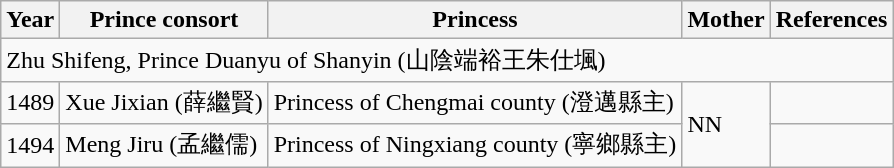<table class="wikitable">
<tr>
<th>Year</th>
<th>Prince consort</th>
<th>Princess</th>
<th>Mother</th>
<th>References</th>
</tr>
<tr>
<td colspan="5">Zhu Shifeng, Prince Duanyu of Shanyin (山陰端裕王朱仕堸)</td>
</tr>
<tr>
<td>1489</td>
<td>Xue Jixian (薛繼賢)</td>
<td>Princess of Chengmai county (澄邁縣主)</td>
<td rowspan="2">NN</td>
<td></td>
</tr>
<tr>
<td>1494</td>
<td>Meng Jiru (孟繼儒)</td>
<td>Princess of Ningxiang county (寧鄉縣主)</td>
<td></td>
</tr>
</table>
